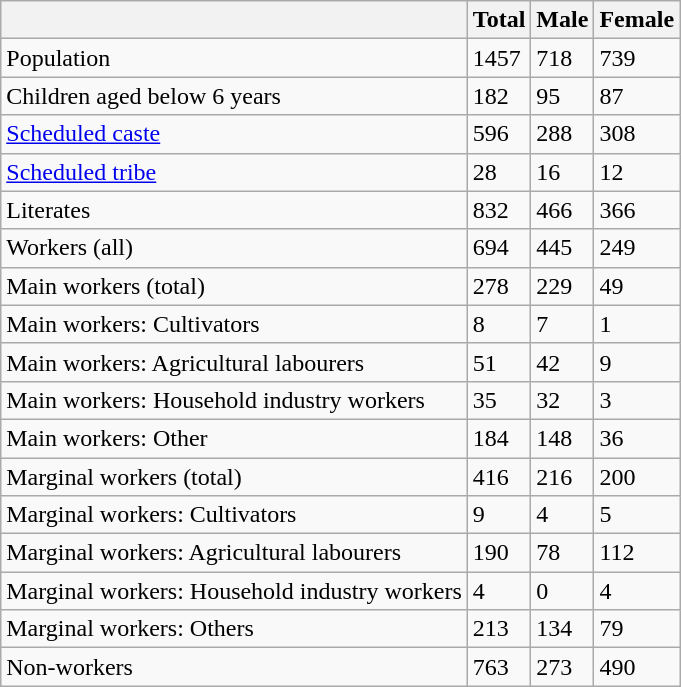<table class="wikitable sortable">
<tr>
<th></th>
<th>Total</th>
<th>Male</th>
<th>Female</th>
</tr>
<tr>
<td>Population</td>
<td>1457</td>
<td>718</td>
<td>739</td>
</tr>
<tr>
<td>Children aged below 6 years</td>
<td>182</td>
<td>95</td>
<td>87</td>
</tr>
<tr>
<td><a href='#'>Scheduled caste</a></td>
<td>596</td>
<td>288</td>
<td>308</td>
</tr>
<tr>
<td><a href='#'>Scheduled tribe</a></td>
<td>28</td>
<td>16</td>
<td>12</td>
</tr>
<tr>
<td>Literates</td>
<td>832</td>
<td>466</td>
<td>366</td>
</tr>
<tr>
<td>Workers (all)</td>
<td>694</td>
<td>445</td>
<td>249</td>
</tr>
<tr>
<td>Main workers (total)</td>
<td>278</td>
<td>229</td>
<td>49</td>
</tr>
<tr>
<td>Main workers: Cultivators</td>
<td>8</td>
<td>7</td>
<td>1</td>
</tr>
<tr>
<td>Main workers: Agricultural labourers</td>
<td>51</td>
<td>42</td>
<td>9</td>
</tr>
<tr>
<td>Main workers: Household industry workers</td>
<td>35</td>
<td>32</td>
<td>3</td>
</tr>
<tr>
<td>Main workers: Other</td>
<td>184</td>
<td>148</td>
<td>36</td>
</tr>
<tr>
<td>Marginal workers (total)</td>
<td>416</td>
<td>216</td>
<td>200</td>
</tr>
<tr>
<td>Marginal workers: Cultivators</td>
<td>9</td>
<td>4</td>
<td>5</td>
</tr>
<tr>
<td>Marginal workers: Agricultural labourers</td>
<td>190</td>
<td>78</td>
<td>112</td>
</tr>
<tr>
<td>Marginal workers: Household industry workers</td>
<td>4</td>
<td>0</td>
<td>4</td>
</tr>
<tr>
<td>Marginal workers: Others</td>
<td>213</td>
<td>134</td>
<td>79</td>
</tr>
<tr>
<td>Non-workers</td>
<td>763</td>
<td>273</td>
<td>490</td>
</tr>
</table>
